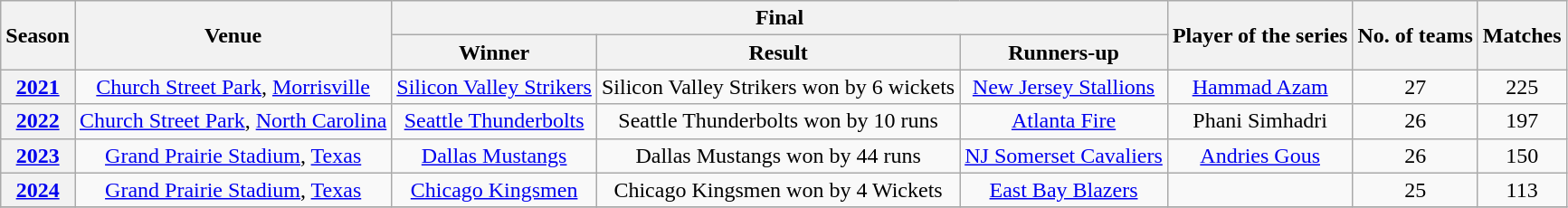<table class="wikitable sortable" style="text-align:center">
<tr>
<th rowspan="2" scope="col">Season</th>
<th rowspan="2" scope="colgroup">Venue</th>
<th colspan="3">Final</th>
<th rowspan="2" scope="col">Player of the series</th>
<th rowspan="2">No. of teams</th>
<th rowspan="2">Matches</th>
</tr>
<tr>
<th scope="col">Winner</th>
<th scope="col">Result</th>
<th scope="col">Runners-up</th>
</tr>
<tr>
<th><a href='#'>2021</a></th>
<td><a href='#'>Church Street Park</a>, <a href='#'>Morrisville</a></td>
<td><a href='#'>Silicon Valley Strikers</a></td>
<td>Silicon Valley Strikers won by 6 wickets </td>
<td><a href='#'>New Jersey Stallions</a></td>
<td><a href='#'>Hammad Azam</a></td>
<td>27</td>
<td>225</td>
</tr>
<tr>
<th><a href='#'>2022</a></th>
<td><a href='#'>Church Street Park</a>, <a href='#'>North Carolina</a></td>
<td><a href='#'>Seattle Thunderbolts</a></td>
<td>Seattle Thunderbolts won by 10 runs</td>
<td><a href='#'>Atlanta Fire</a></td>
<td>Phani Simhadri</td>
<td>26</td>
<td>197</td>
</tr>
<tr>
<th><a href='#'>2023</a></th>
<td><a href='#'>Grand Prairie Stadium</a>, <a href='#'>Texas</a></td>
<td><a href='#'>Dallas Mustangs</a></td>
<td>Dallas Mustangs won by 44 runs</td>
<td><a href='#'>NJ Somerset Cavaliers</a></td>
<td><a href='#'>Andries Gous</a></td>
<td>26</td>
<td>150</td>
</tr>
<tr>
<th><a href='#'>2024</a></th>
<td><a href='#'>Grand Prairie Stadium</a>, <a href='#'>Texas</a></td>
<td><a href='#'>Chicago Kingsmen</a></td>
<td>Chicago Kingsmen won by 4 Wickets</td>
<td><a href='#'>East Bay Blazers</a></td>
<td></td>
<td>25</td>
<td>113</td>
</tr>
<tr>
</tr>
</table>
